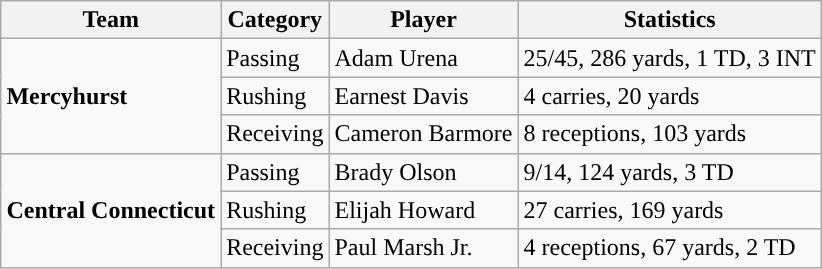<table class="wikitable" style="float: right;">
<tr>
<th>Team</th>
<th>Category</th>
<th>Player</th>
<th>Statistics</th>
</tr>
<tr>
<td rowspan=3><strong>Mercyhurst</strong></td>
<td>Passing</td>
<td>Adam Urena</td>
<td>25/45, 286 yards, 1 TD, 3 INT</td>
</tr>
<tr>
<td>Rushing</td>
<td>Earnest Davis</td>
<td>4 carries, 20 yards</td>
</tr>
<tr>
<td>Receiving</td>
<td>Cameron Barmore</td>
<td>8 receptions, 103 yards</td>
</tr>
<tr>
<td rowspan=3><strong>Central Connecticut</strong></td>
<td>Passing</td>
<td>Brady Olson</td>
<td>9/14, 124 yards, 3 TD</td>
</tr>
<tr>
<td>Rushing</td>
<td>Elijah Howard</td>
<td>27 carries, 169 yards</td>
</tr>
<tr>
<td>Receiving</td>
<td>Paul Marsh Jr.</td>
<td>4 receptions, 67 yards, 2 TD</td>
</tr>
</table>
